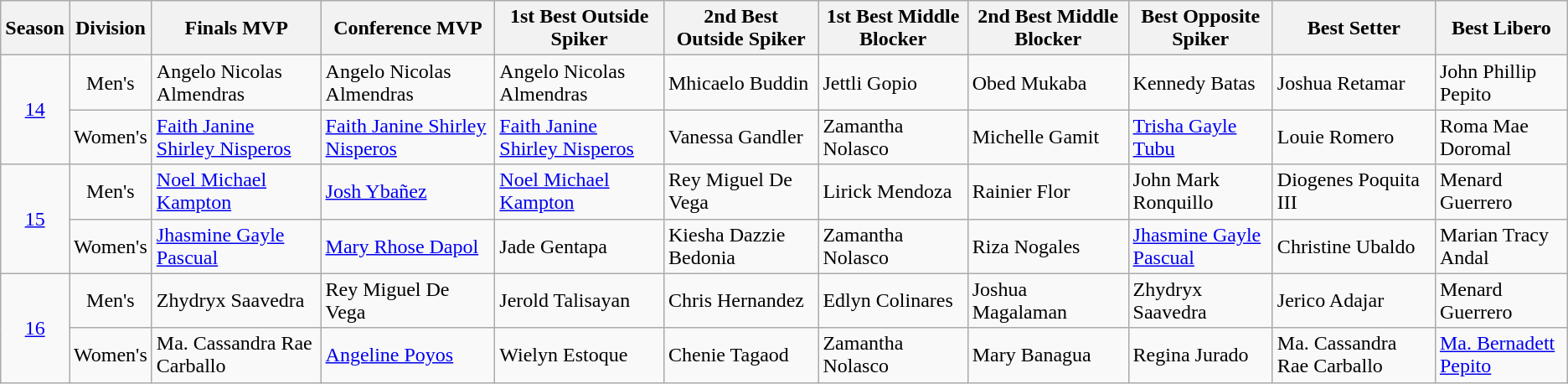<table class="wikitable">
<tr>
<th>Season</th>
<th>Division</th>
<th>Finals MVP</th>
<th>Conference MVP</th>
<th>1st Best Outside Spiker</th>
<th>2nd Best Outside Spiker</th>
<th>1st Best Middle Blocker</th>
<th>2nd Best Middle Blocker</th>
<th>Best Opposite Spiker</th>
<th>Best Setter</th>
<th>Best Libero</th>
</tr>
<tr>
<td align=center rowspan=2><a href='#'>14</a></td>
<td align=center>Men's</td>
<td> Angelo Nicolas Almendras</td>
<td> Angelo Nicolas Almendras</td>
<td> Angelo Nicolas Almendras</td>
<td> Mhicaelo Buddin</td>
<td> Jettli Gopio</td>
<td> Obed Mukaba</td>
<td> Kennedy Batas</td>
<td> Joshua Retamar</td>
<td> John Phillip Pepito</td>
</tr>
<tr>
<td align=center>Women's</td>
<td> <a href='#'>Faith Janine Shirley Nisperos</a></td>
<td> <a href='#'>Faith Janine Shirley Nisperos</a></td>
<td> <a href='#'>Faith Janine Shirley Nisperos</a></td>
<td> Vanessa Gandler</td>
<td> Zamantha Nolasco</td>
<td> Michelle Gamit</td>
<td> <a href='#'>Trisha Gayle Tubu</a></td>
<td> Louie Romero</td>
<td> Roma Mae Doromal</td>
</tr>
<tr>
<td align=center rowspan=2><a href='#'>15</a></td>
<td align=center>Men's</td>
<td> <a href='#'>Noel Michael Kampton</a></td>
<td> <a href='#'>Josh Ybañez</a></td>
<td> <a href='#'>Noel Michael Kampton</a></td>
<td> Rey Miguel De Vega</td>
<td> Lirick Mendoza</td>
<td> Rainier Flor</td>
<td> John Mark Ronquillo</td>
<td> Diogenes Poquita III</td>
<td> Menard Guerrero</td>
</tr>
<tr>
<td align=center>Women's</td>
<td> <a href='#'>Jhasmine Gayle Pascual</a></td>
<td> <a href='#'>Mary Rhose Dapol</a></td>
<td> Jade Gentapa</td>
<td> Kiesha Dazzie Bedonia</td>
<td> Zamantha Nolasco</td>
<td> Riza Nogales</td>
<td> <a href='#'>Jhasmine Gayle Pascual</a></td>
<td> Christine Ubaldo</td>
<td> Marian Tracy Andal</td>
</tr>
<tr>
<td align=center rowspan=2><a href='#'>16</a></td>
<td align=center>Men's</td>
<td> Zhydryx Saavedra</td>
<td> Rey Miguel De Vega</td>
<td> Jerold Talisayan</td>
<td> Chris Hernandez</td>
<td> Edlyn Colinares</td>
<td> Joshua Magalaman</td>
<td> Zhydryx Saavedra</td>
<td> Jerico Adajar</td>
<td> Menard Guerrero</td>
</tr>
<tr>
<td align=center>Women's</td>
<td> Ma. Cassandra Rae Carballo</td>
<td> <a href='#'>Angeline Poyos</a></td>
<td> Wielyn Estoque</td>
<td> Chenie Tagaod</td>
<td> Zamantha Nolasco</td>
<td> Mary Banagua</td>
<td> Regina Jurado</td>
<td> Ma. Cassandra Rae Carballo</td>
<td> <a href='#'>Ma. Bernadett Pepito</a></td>
</tr>
</table>
